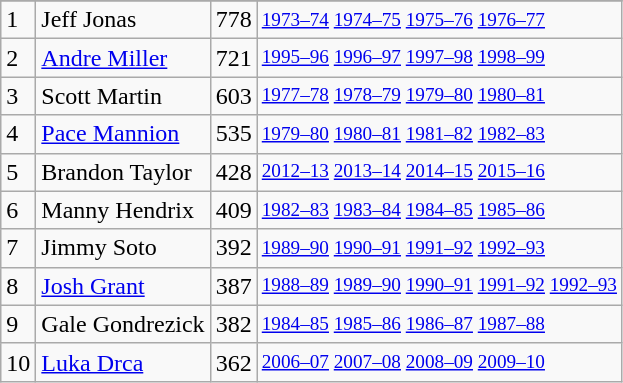<table class="wikitable">
<tr>
</tr>
<tr>
<td>1</td>
<td>Jeff Jonas</td>
<td>778</td>
<td style="font-size:80%;"><a href='#'>1973–74</a> <a href='#'>1974–75</a> <a href='#'>1975–76</a> <a href='#'>1976–77</a></td>
</tr>
<tr>
<td>2</td>
<td><a href='#'>Andre Miller</a></td>
<td>721</td>
<td style="font-size:80%;"><a href='#'>1995–96</a> <a href='#'>1996–97</a> <a href='#'>1997–98</a> <a href='#'>1998–99</a></td>
</tr>
<tr>
<td>3</td>
<td>Scott Martin</td>
<td>603</td>
<td style="font-size:80%;"><a href='#'>1977–78</a> <a href='#'>1978–79</a> <a href='#'>1979–80</a> <a href='#'>1980–81</a></td>
</tr>
<tr>
<td>4</td>
<td><a href='#'>Pace Mannion</a></td>
<td>535</td>
<td style="font-size:80%;"><a href='#'>1979–80</a> <a href='#'>1980–81</a> <a href='#'>1981–82</a> <a href='#'>1982–83</a></td>
</tr>
<tr>
<td>5</td>
<td>Brandon Taylor</td>
<td>428</td>
<td style="font-size:80%;"><a href='#'>2012–13</a> <a href='#'>2013–14</a> <a href='#'>2014–15</a> <a href='#'>2015–16</a></td>
</tr>
<tr>
<td>6</td>
<td>Manny Hendrix</td>
<td>409</td>
<td style="font-size:80%;"><a href='#'>1982–83</a> <a href='#'>1983–84</a> <a href='#'>1984–85</a> <a href='#'>1985–86</a></td>
</tr>
<tr>
<td>7</td>
<td>Jimmy Soto</td>
<td>392</td>
<td style="font-size:80%;"><a href='#'>1989–90</a> <a href='#'>1990–91</a> <a href='#'>1991–92</a> <a href='#'>1992–93</a></td>
</tr>
<tr>
<td>8</td>
<td><a href='#'>Josh Grant</a></td>
<td>387</td>
<td style="font-size:80%;"><a href='#'>1988–89</a> <a href='#'>1989–90</a> <a href='#'>1990–91</a> <a href='#'>1991–92</a> <a href='#'>1992–93</a></td>
</tr>
<tr>
<td>9</td>
<td>Gale Gondrezick</td>
<td>382</td>
<td style="font-size:80%;"><a href='#'>1984–85</a> <a href='#'>1985–86</a> <a href='#'>1986–87</a> <a href='#'>1987–88</a></td>
</tr>
<tr>
<td>10</td>
<td><a href='#'>Luka Drca</a></td>
<td>362</td>
<td style="font-size:80%;"><a href='#'>2006–07</a> <a href='#'>2007–08</a> <a href='#'>2008–09</a> <a href='#'>2009–10</a></td>
</tr>
</table>
